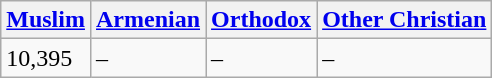<table class="wikitable">
<tr>
<th><a href='#'>Muslim</a></th>
<th><a href='#'>Armenian</a></th>
<th><a href='#'>Orthodox</a></th>
<th><a href='#'>Other Christian</a></th>
</tr>
<tr>
<td>10,395</td>
<td>–</td>
<td>–</td>
<td>–</td>
</tr>
</table>
